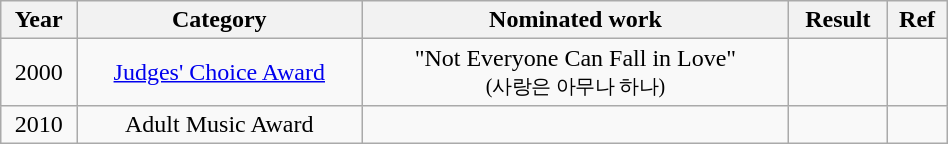<table class="wikitable" style="text-align:center; width:50%">
<tr>
<th>Year</th>
<th>Category</th>
<th>Nominated work</th>
<th>Result</th>
<th>Ref</th>
</tr>
<tr>
<td>2000</td>
<td><a href='#'>Judges' Choice Award</a></td>
<td>"Not Everyone Can Fall in Love"<br><small>(사랑은 아무나 하나)</small></td>
<td></td>
<td></td>
</tr>
<tr>
<td>2010</td>
<td>Adult Music Award</td>
<td></td>
<td></td>
<td></td>
</tr>
</table>
